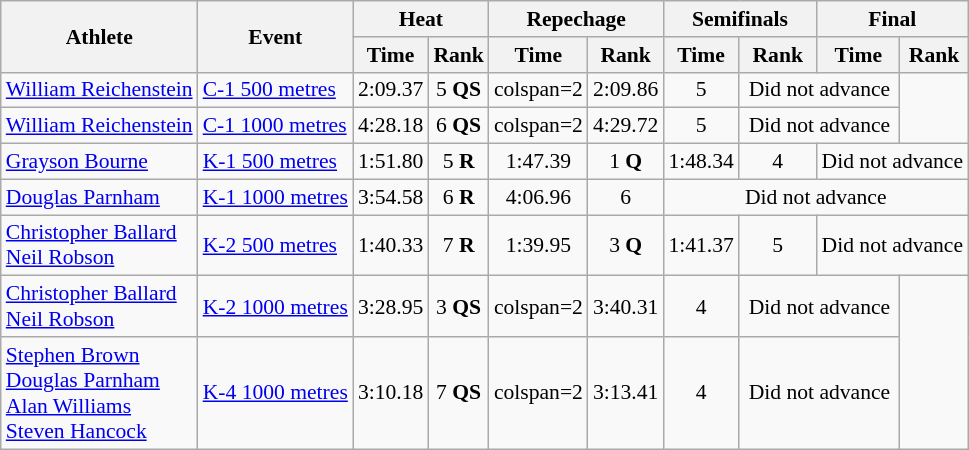<table class="wikitable" style="font-size:90%;">
<tr>
<th rowspan=2>Athlete</th>
<th rowspan=2>Event</th>
<th colspan=2>Heat</th>
<th colspan=2>Repechage</th>
<th colspan=2>Semifinals</th>
<th colspan=2>Final</th>
</tr>
<tr>
<th>Time</th>
<th>Rank</th>
<th>Time</th>
<th>Rank</th>
<th>Time</th>
<th>Rank</th>
<th>Time</th>
<th>Rank</th>
</tr>
<tr align=center>
<td align=left><a href='#'>William Reichenstein</a></td>
<td align=left><a href='#'>C-1 500 metres</a></td>
<td>2:09.37</td>
<td>5 <strong>QS</strong></td>
<td>colspan=2</td>
<td>2:09.86</td>
<td>5</td>
<td colspan=2>Did not advance</td>
</tr>
<tr align=center>
<td align=left><a href='#'>William Reichenstein</a></td>
<td align=left><a href='#'>C-1 1000 metres</a></td>
<td>4:28.18</td>
<td>6 <strong>QS</strong></td>
<td>colspan=2</td>
<td>4:29.72</td>
<td>5</td>
<td colspan=2>Did not advance</td>
</tr>
<tr align=center>
<td align=left><a href='#'>Grayson Bourne</a></td>
<td align=left><a href='#'>K-1 500 metres</a></td>
<td>1:51.80</td>
<td>5 <strong>R</strong></td>
<td>1:47.39</td>
<td>1 <strong>Q</strong></td>
<td>1:48.34</td>
<td>4</td>
<td colspan=2>Did not advance</td>
</tr>
<tr align=center>
<td align=left><a href='#'>Douglas Parnham</a></td>
<td align=left><a href='#'>K-1 1000 metres</a></td>
<td>3:54.58</td>
<td>6 <strong>R</strong></td>
<td>4:06.96</td>
<td>6</td>
<td colspan=4>Did not advance</td>
</tr>
<tr align=center>
<td align=left><a href='#'>Christopher Ballard</a><br><a href='#'>Neil Robson</a></td>
<td align=left><a href='#'>K-2 500 metres</a></td>
<td>1:40.33</td>
<td>7 <strong>R</strong></td>
<td>1:39.95</td>
<td>3 <strong>Q</strong></td>
<td>1:41.37</td>
<td>5</td>
<td colspan=2>Did not advance</td>
</tr>
<tr align=center>
<td align=left><a href='#'>Christopher Ballard</a><br><a href='#'>Neil Robson</a></td>
<td align=left><a href='#'>K-2 1000 metres</a></td>
<td>3:28.95</td>
<td>3 <strong>QS</strong></td>
<td>colspan=2</td>
<td>3:40.31</td>
<td>4</td>
<td colspan=2>Did not advance</td>
</tr>
<tr align=center>
<td align=left><a href='#'>Stephen Brown</a><br><a href='#'>Douglas Parnham</a><br><a href='#'>Alan Williams</a><br><a href='#'>Steven Hancock</a></td>
<td align=left><a href='#'>K-4 1000 metres</a></td>
<td>3:10.18</td>
<td>7 <strong>QS</strong></td>
<td>colspan=2</td>
<td>3:13.41</td>
<td>4</td>
<td colspan=2>Did not advance</td>
</tr>
</table>
